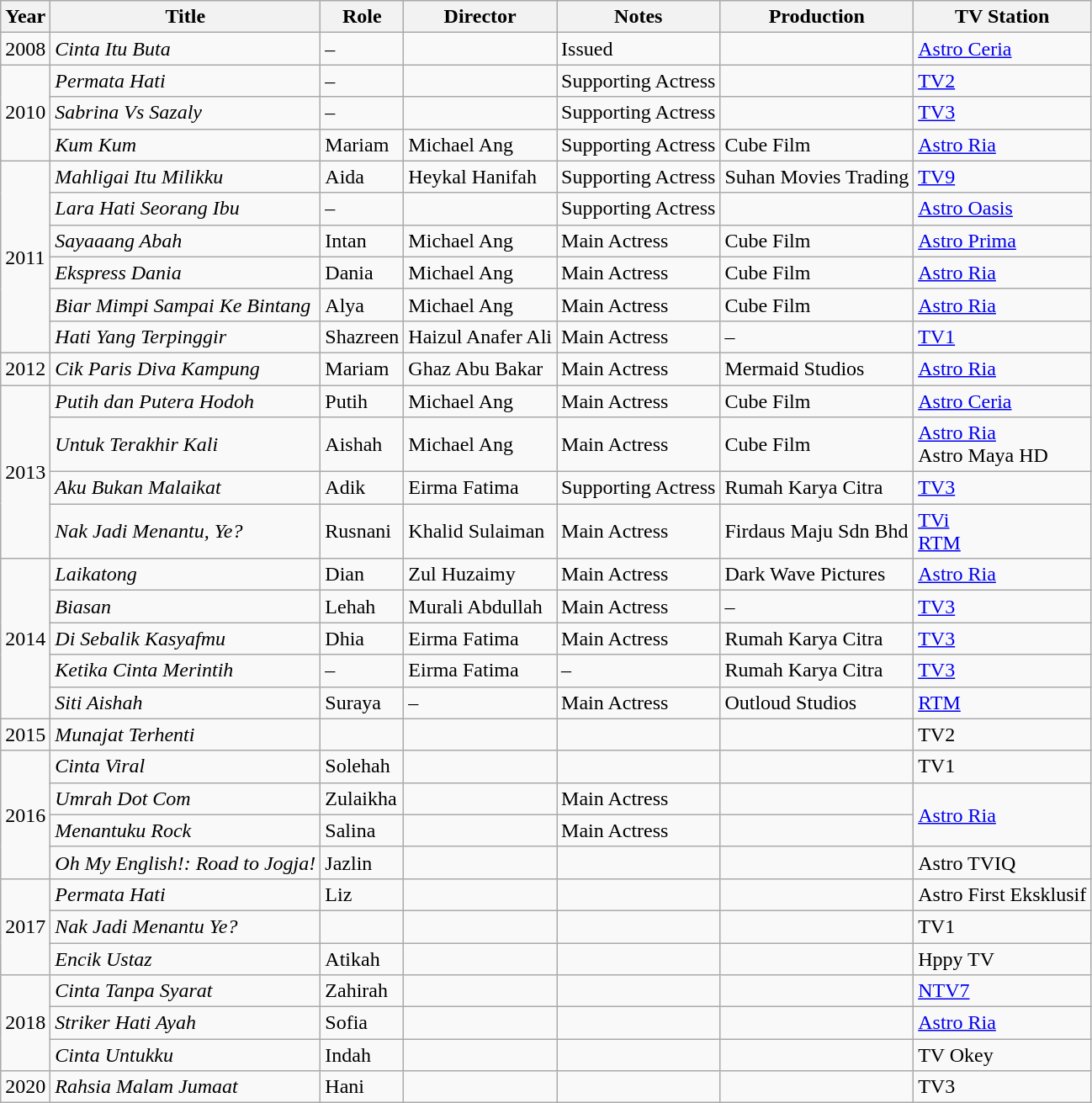<table class="wikitable sortable">
<tr>
<th>Year</th>
<th>Title</th>
<th>Role</th>
<th>Director</th>
<th>Notes</th>
<th>Production</th>
<th>TV Station</th>
</tr>
<tr>
<td>2008</td>
<td><em>Cinta Itu Buta</em></td>
<td>–</td>
<td></td>
<td>Issued</td>
<td></td>
<td><a href='#'>Astro Ceria</a></td>
</tr>
<tr>
<td rowspan=3>2010</td>
<td><em>Permata Hati</em></td>
<td>–</td>
<td></td>
<td>Supporting Actress</td>
<td></td>
<td><a href='#'>TV2</a></td>
</tr>
<tr>
<td><em>Sabrina Vs Sazaly</em></td>
<td>–</td>
<td></td>
<td>Supporting Actress</td>
<td></td>
<td><a href='#'>TV3</a></td>
</tr>
<tr>
<td><em>Kum Kum</em></td>
<td>Mariam</td>
<td>Michael Ang</td>
<td>Supporting Actress</td>
<td>Cube Film</td>
<td><a href='#'>Astro Ria</a></td>
</tr>
<tr>
<td rowspan=6>2011</td>
<td><em>Mahligai Itu Milikku</em></td>
<td>Aida</td>
<td>Heykal Hanifah</td>
<td>Supporting Actress</td>
<td>Suhan Movies Trading</td>
<td><a href='#'>TV9</a></td>
</tr>
<tr>
<td><em>Lara Hati Seorang Ibu</em></td>
<td>–</td>
<td></td>
<td>Supporting Actress</td>
<td></td>
<td><a href='#'>Astro Oasis</a></td>
</tr>
<tr>
<td><em>Sayaaang Abah</em></td>
<td>Intan</td>
<td>Michael Ang</td>
<td>Main Actress</td>
<td>Cube Film</td>
<td><a href='#'>Astro Prima</a></td>
</tr>
<tr>
<td><em>Ekspress Dania</em></td>
<td>Dania</td>
<td>Michael Ang</td>
<td>Main Actress</td>
<td>Cube Film</td>
<td><a href='#'>Astro Ria</a></td>
</tr>
<tr>
<td><em>Biar Mimpi Sampai Ke Bintang</em></td>
<td>Alya</td>
<td>Michael Ang</td>
<td>Main Actress</td>
<td>Cube Film</td>
<td><a href='#'>Astro Ria</a></td>
</tr>
<tr>
<td><em>Hati Yang Terpinggir</em></td>
<td>Shazreen</td>
<td>Haizul Anafer Ali</td>
<td>Main Actress</td>
<td>–</td>
<td><a href='#'>TV1</a></td>
</tr>
<tr>
<td>2012</td>
<td><em>Cik Paris Diva Kampung</em></td>
<td>Mariam</td>
<td>Ghaz Abu Bakar</td>
<td>Main Actress</td>
<td>Mermaid Studios</td>
<td><a href='#'>Astro Ria</a></td>
</tr>
<tr>
<td rowspan=4>2013</td>
<td><em>Putih dan Putera Hodoh</em></td>
<td>Putih</td>
<td>Michael Ang</td>
<td>Main Actress</td>
<td>Cube Film</td>
<td><a href='#'>Astro Ceria</a></td>
</tr>
<tr>
<td><em>Untuk Terakhir Kali</em></td>
<td>Aishah</td>
<td>Michael Ang</td>
<td>Main Actress</td>
<td>Cube Film</td>
<td><a href='#'>Astro Ria</a><br>Astro Maya HD</td>
</tr>
<tr>
<td><em>Aku Bukan Malaikat</em></td>
<td>Adik</td>
<td>Eirma Fatima</td>
<td>Supporting Actress</td>
<td>Rumah Karya Citra</td>
<td><a href='#'>TV3</a></td>
</tr>
<tr>
<td><em>Nak Jadi Menantu, Ye?</em></td>
<td>Rusnani</td>
<td>Khalid Sulaiman</td>
<td>Main Actress</td>
<td>Firdaus Maju Sdn Bhd</td>
<td><a href='#'>TVi<br> RTM</a></td>
</tr>
<tr>
<td rowspan=5>2014</td>
<td><em>Laikatong</em></td>
<td>Dian</td>
<td>Zul Huzaimy</td>
<td>Main Actress</td>
<td>Dark Wave Pictures</td>
<td><a href='#'>Astro Ria</a></td>
</tr>
<tr>
<td><em>Biasan</em></td>
<td>Lehah</td>
<td>Murali Abdullah</td>
<td>Main Actress</td>
<td>–</td>
<td><a href='#'>TV3</a></td>
</tr>
<tr>
<td><em>Di Sebalik Kasyafmu</em></td>
<td>Dhia</td>
<td>Eirma Fatima</td>
<td>Main Actress</td>
<td>Rumah Karya Citra</td>
<td><a href='#'>TV3</a></td>
</tr>
<tr>
<td><em>Ketika Cinta Merintih</em></td>
<td>–</td>
<td>Eirma Fatima</td>
<td>–</td>
<td>Rumah Karya Citra</td>
<td><a href='#'>TV3</a></td>
</tr>
<tr>
<td><em>Siti Aishah</em></td>
<td>Suraya</td>
<td>–</td>
<td>Main Actress</td>
<td>Outloud Studios</td>
<td><a href='#'>RTM</a></td>
</tr>
<tr>
<td>2015</td>
<td><em>Munajat Terhenti</em></td>
<td></td>
<td></td>
<td></td>
<td></td>
<td>TV2</td>
</tr>
<tr>
<td rowspan="4">2016</td>
<td><em>Cinta Viral</em></td>
<td>Solehah</td>
<td></td>
<td></td>
<td></td>
<td>TV1</td>
</tr>
<tr>
<td><em>Umrah Dot Com</em></td>
<td>Zulaikha</td>
<td></td>
<td>Main Actress</td>
<td></td>
<td rowspan="2"><a href='#'>Astro Ria</a></td>
</tr>
<tr>
<td><em>Menantuku Rock</em></td>
<td>Salina</td>
<td></td>
<td>Main Actress</td>
<td></td>
</tr>
<tr>
<td><em>Oh My English!: Road to Jogja!</em></td>
<td>Jazlin</td>
<td></td>
<td></td>
<td></td>
<td>Astro TVIQ</td>
</tr>
<tr>
<td rowspan="3">2017</td>
<td><em>Permata Hati</em></td>
<td>Liz</td>
<td></td>
<td></td>
<td></td>
<td>Astro First Eksklusif</td>
</tr>
<tr>
<td><em>Nak Jadi Menantu Ye?</em></td>
<td></td>
<td></td>
<td></td>
<td></td>
<td>TV1</td>
</tr>
<tr>
<td><em>Encik Ustaz</em></td>
<td>Atikah</td>
<td></td>
<td></td>
<td></td>
<td>Hppy TV</td>
</tr>
<tr>
<td rowspan="3">2018</td>
<td><em>Cinta Tanpa Syarat</em></td>
<td>Zahirah</td>
<td></td>
<td></td>
<td></td>
<td><a href='#'>NTV7</a></td>
</tr>
<tr>
<td><em>Striker Hati Ayah</em></td>
<td>Sofia</td>
<td></td>
<td></td>
<td></td>
<td><a href='#'>Astro Ria</a></td>
</tr>
<tr>
<td><em>Cinta Untukku</em></td>
<td>Indah</td>
<td></td>
<td></td>
<td></td>
<td>TV Okey</td>
</tr>
<tr>
<td>2020</td>
<td><em>Rahsia Malam Jumaat</em></td>
<td>Hani</td>
<td></td>
<td></td>
<td></td>
<td>TV3</td>
</tr>
</table>
